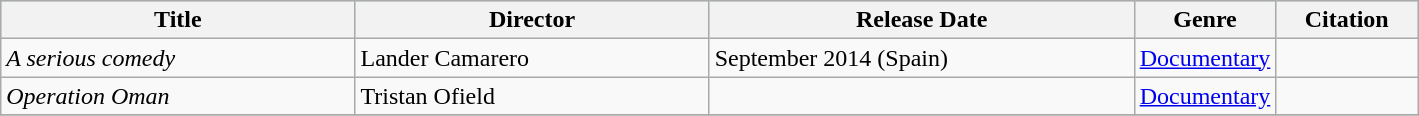<table class="wikitable">
<tr style="background:#b0e0e6; text-align:center;">
<th style="width:25%;">Title</th>
<th style="width:25%;">Director</th>
<th style="width:30%;">Release Date</th>
<th style="width:10%;">Genre</th>
<th>Citation</th>
</tr>
<tr>
<td><em>A serious comedy</em></td>
<td>Lander Camarero</td>
<td>September 2014 (Spain)</td>
<td><a href='#'>Documentary</a></td>
<td></td>
</tr>
<tr>
<td><em>Operation Oman</em></td>
<td>Tristan Ofield</td>
<td></td>
<td><a href='#'>Documentary</a></td>
<td></td>
</tr>
<tr>
</tr>
</table>
